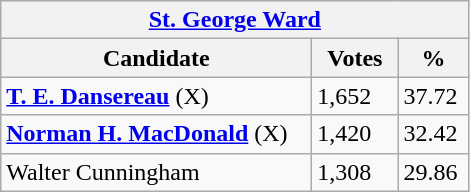<table class="wikitable">
<tr>
<th colspan="3"><a href='#'>St. George Ward</a></th>
</tr>
<tr>
<th style="width: 200px">Candidate</th>
<th style="width: 50px">Votes</th>
<th style="width: 40px">%</th>
</tr>
<tr>
<td><strong><a href='#'>T. E. Dansereau</a></strong> (X)</td>
<td>1,652</td>
<td>37.72</td>
</tr>
<tr>
<td><strong><a href='#'>Norman H. MacDonald</a></strong> (X)</td>
<td>1,420</td>
<td>32.42</td>
</tr>
<tr>
<td>Walter Cunningham</td>
<td>1,308</td>
<td>29.86</td>
</tr>
</table>
